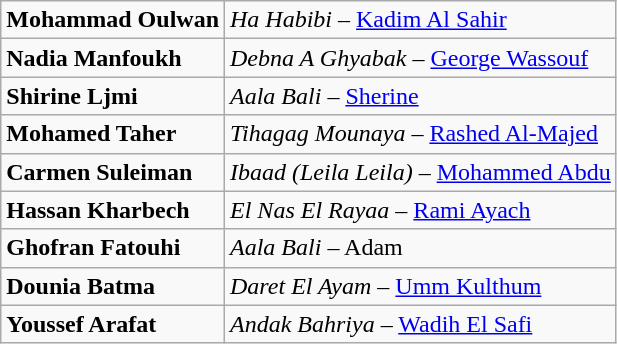<table class="wikitable">
<tr>
<td><strong>Mohammad Oulwan</strong></td>
<td><em>Ha Habibi</em> – <a href='#'>Kadim Al Sahir</a></td>
</tr>
<tr>
<td><strong>Nadia Manfoukh</strong></td>
<td><em>Debna A Ghyabak</em> – <a href='#'>George Wassouf</a></td>
</tr>
<tr>
<td><strong>Shirine Ljmi</strong></td>
<td><em>Aala Bali</em> – <a href='#'>Sherine</a></td>
</tr>
<tr>
<td><strong>Mohamed Taher</strong></td>
<td><em>Tihagag Mounaya</em> – <a href='#'>Rashed Al-Majed</a></td>
</tr>
<tr>
<td><strong>Carmen Suleiman</strong></td>
<td><em>Ibaad (Leila Leila)</em> – <a href='#'>Mohammed Abdu</a></td>
</tr>
<tr>
<td><strong>Hassan Kharbech</strong></td>
<td><em>El Nas El Rayaa</em> – <a href='#'>Rami Ayach</a></td>
</tr>
<tr>
<td><strong>Ghofran Fatouhi</strong></td>
<td><em>Aala Bali</em> – Adam</td>
</tr>
<tr>
<td><strong>Dounia Batma</strong></td>
<td><em>Daret El Ayam</em> – <a href='#'>Umm Kulthum</a></td>
</tr>
<tr>
<td><strong>Youssef Arafat</strong></td>
<td><em>Andak Bahriya</em> – <a href='#'>Wadih El Safi</a></td>
</tr>
</table>
